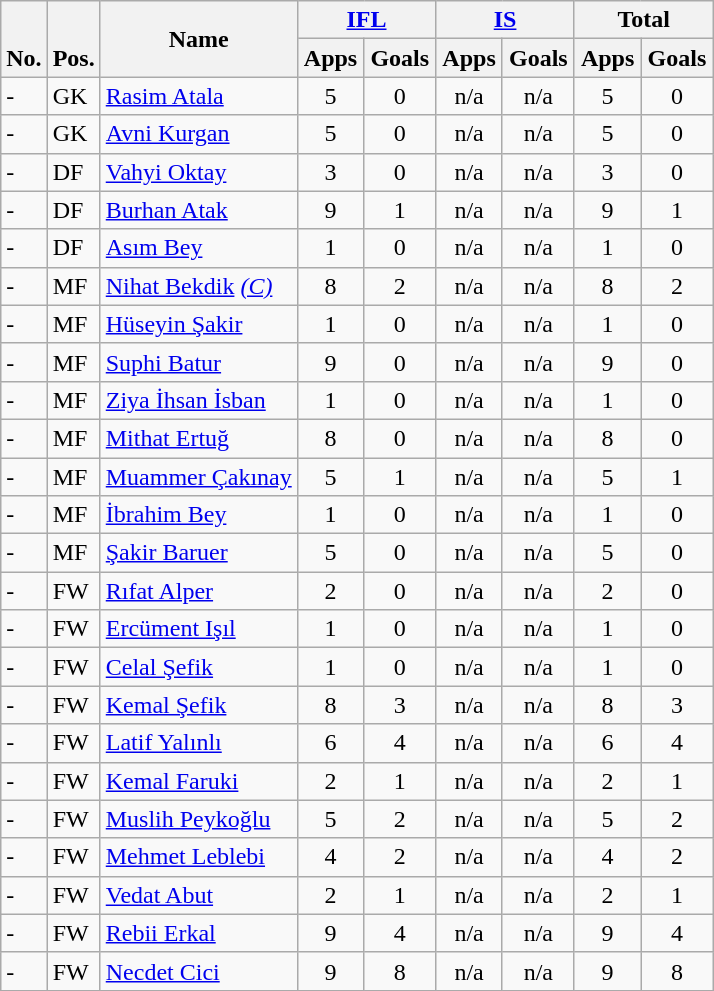<table class="wikitable" style="text-align:center">
<tr>
<th rowspan="2" valign="bottom">No.</th>
<th rowspan="2" valign="bottom">Pos.</th>
<th rowspan="2">Name</th>
<th colspan="2" width="85"><a href='#'>IFL</a></th>
<th colspan="2" width="85"><a href='#'>IS</a></th>
<th colspan="2" width="85">Total</th>
</tr>
<tr>
<th>Apps</th>
<th>Goals</th>
<th>Apps</th>
<th>Goals</th>
<th>Apps</th>
<th>Goals</th>
</tr>
<tr>
<td align="left">-</td>
<td align="left">GK</td>
<td align="left"> <a href='#'>Rasim Atala</a></td>
<td>5</td>
<td>0</td>
<td>n/a</td>
<td>n/a</td>
<td>5</td>
<td>0</td>
</tr>
<tr>
<td align="left">-</td>
<td align="left">GK</td>
<td align="left"> <a href='#'>Avni Kurgan</a></td>
<td>5</td>
<td>0</td>
<td>n/a</td>
<td>n/a</td>
<td>5</td>
<td>0</td>
</tr>
<tr>
<td align="left">-</td>
<td align="left">DF</td>
<td align="left"> <a href='#'>Vahyi Oktay</a></td>
<td>3</td>
<td>0</td>
<td>n/a</td>
<td>n/a</td>
<td>3</td>
<td>0</td>
</tr>
<tr>
<td align="left">-</td>
<td align="left">DF</td>
<td align="left"> <a href='#'>Burhan Atak</a></td>
<td>9</td>
<td>1</td>
<td>n/a</td>
<td>n/a</td>
<td>9</td>
<td>1</td>
</tr>
<tr>
<td align="left">-</td>
<td align="left">DF</td>
<td align="left"> <a href='#'>Asım Bey</a></td>
<td>1</td>
<td>0</td>
<td>n/a</td>
<td>n/a</td>
<td>1</td>
<td>0</td>
</tr>
<tr>
<td align="left">-</td>
<td align="left">MF</td>
<td align="left"> <a href='#'>Nihat Bekdik</a> <em><a href='#'>(C)</a></em></td>
<td>8</td>
<td>2</td>
<td>n/a</td>
<td>n/a</td>
<td>8</td>
<td>2</td>
</tr>
<tr>
<td align="left">-</td>
<td align="left">MF</td>
<td align="left"> <a href='#'>Hüseyin Şakir</a></td>
<td>1</td>
<td>0</td>
<td>n/a</td>
<td>n/a</td>
<td>1</td>
<td>0</td>
</tr>
<tr>
<td align="left">-</td>
<td align="left">MF</td>
<td align="left"> <a href='#'>Suphi Batur</a></td>
<td>9</td>
<td>0</td>
<td>n/a</td>
<td>n/a</td>
<td>9</td>
<td>0</td>
</tr>
<tr>
<td align="left">-</td>
<td align="left">MF</td>
<td align="left"> <a href='#'>Ziya İhsan İsban</a></td>
<td>1</td>
<td>0</td>
<td>n/a</td>
<td>n/a</td>
<td>1</td>
<td>0</td>
</tr>
<tr>
<td align="left">-</td>
<td align="left">MF</td>
<td align="left"> <a href='#'>Mithat Ertuğ</a></td>
<td>8</td>
<td>0</td>
<td>n/a</td>
<td>n/a</td>
<td>8</td>
<td>0</td>
</tr>
<tr>
<td align="left">-</td>
<td align="left">MF</td>
<td align="left"> <a href='#'>Muammer Çakınay</a></td>
<td>5</td>
<td>1</td>
<td>n/a</td>
<td>n/a</td>
<td>5</td>
<td>1</td>
</tr>
<tr>
<td align="left">-</td>
<td align="left">MF</td>
<td align="left"> <a href='#'>İbrahim Bey</a></td>
<td>1</td>
<td>0</td>
<td>n/a</td>
<td>n/a</td>
<td>1</td>
<td>0</td>
</tr>
<tr>
<td align="left">-</td>
<td align="left">MF</td>
<td align="left"> <a href='#'>Şakir Baruer</a></td>
<td>5</td>
<td>0</td>
<td>n/a</td>
<td>n/a</td>
<td>5</td>
<td>0</td>
</tr>
<tr>
<td align="left">-</td>
<td align="left">FW</td>
<td align="left"> <a href='#'>Rıfat Alper</a></td>
<td>2</td>
<td>0</td>
<td>n/a</td>
<td>n/a</td>
<td>2</td>
<td>0</td>
</tr>
<tr>
<td align="left">-</td>
<td align="left">FW</td>
<td align="left"> <a href='#'>Ercüment Işıl</a></td>
<td>1</td>
<td>0</td>
<td>n/a</td>
<td>n/a</td>
<td>1</td>
<td>0</td>
</tr>
<tr>
<td align="left">-</td>
<td align="left">FW</td>
<td align="left"> <a href='#'>Celal Şefik</a></td>
<td>1</td>
<td>0</td>
<td>n/a</td>
<td>n/a</td>
<td>1</td>
<td>0</td>
</tr>
<tr>
<td align="left">-</td>
<td align="left">FW</td>
<td align="left"> <a href='#'>Kemal Şefik</a></td>
<td>8</td>
<td>3</td>
<td>n/a</td>
<td>n/a</td>
<td>8</td>
<td>3</td>
</tr>
<tr>
<td align="left">-</td>
<td align="left">FW</td>
<td align="left"> <a href='#'>Latif Yalınlı</a></td>
<td>6</td>
<td>4</td>
<td>n/a</td>
<td>n/a</td>
<td>6</td>
<td>4</td>
</tr>
<tr>
<td align="left">-</td>
<td align="left">FW</td>
<td align="left"> <a href='#'>Kemal Faruki</a></td>
<td>2</td>
<td>1</td>
<td>n/a</td>
<td>n/a</td>
<td>2</td>
<td>1</td>
</tr>
<tr>
<td align="left">-</td>
<td align="left">FW</td>
<td align="left"> <a href='#'>Muslih Peykoğlu</a></td>
<td>5</td>
<td>2</td>
<td>n/a</td>
<td>n/a</td>
<td>5</td>
<td>2</td>
</tr>
<tr>
<td align="left">-</td>
<td align="left">FW</td>
<td align="left"> <a href='#'>Mehmet Leblebi</a></td>
<td>4</td>
<td>2</td>
<td>n/a</td>
<td>n/a</td>
<td>4</td>
<td>2</td>
</tr>
<tr>
<td align="left">-</td>
<td align="left">FW</td>
<td align="left"> <a href='#'>Vedat Abut</a></td>
<td>2</td>
<td>1</td>
<td>n/a</td>
<td>n/a</td>
<td>2</td>
<td>1</td>
</tr>
<tr>
<td align="left">-</td>
<td align="left">FW</td>
<td align="left"> <a href='#'>Rebii Erkal</a></td>
<td>9</td>
<td>4</td>
<td>n/a</td>
<td>n/a</td>
<td>9</td>
<td>4</td>
</tr>
<tr>
<td align="left">-</td>
<td align="left">FW</td>
<td align="left"> <a href='#'>Necdet Cici</a></td>
<td>9</td>
<td>8</td>
<td>n/a</td>
<td>n/a</td>
<td>9</td>
<td>8</td>
</tr>
<tr>
</tr>
</table>
